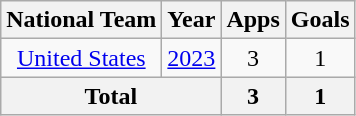<table class="wikitable" style="text-align:center">
<tr>
<th>National Team</th>
<th>Year</th>
<th>Apps</th>
<th>Goals</th>
</tr>
<tr>
<td><a href='#'>United States</a></td>
<td><a href='#'>2023</a></td>
<td>3</td>
<td>1</td>
</tr>
<tr>
<th colspan=2>Total</th>
<th>3</th>
<th>1</th>
</tr>
</table>
